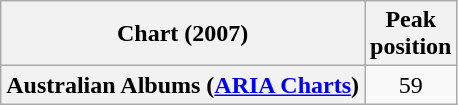<table class="wikitable sortable plainrowheaders" style="text-align:center">
<tr>
<th scope="col">Chart (2007)</th>
<th scope="col">Peak<br>position</th>
</tr>
<tr>
<th scope="row">Australian Albums (<a href='#'>ARIA Charts</a>)</th>
<td>59</td>
</tr>
</table>
